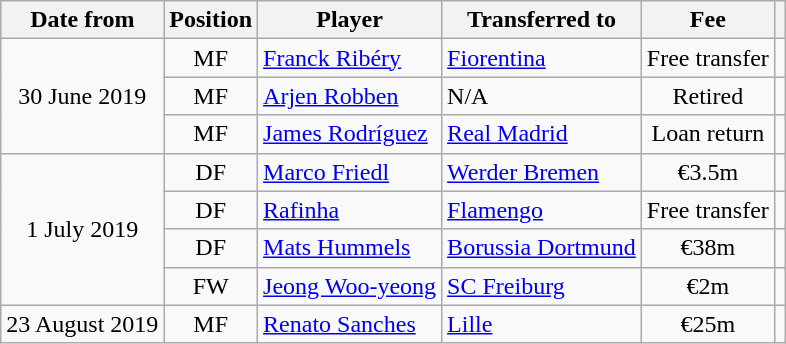<table class="wikitable" style="text-align:center;">
<tr>
<th>Date from</th>
<th>Position</th>
<th>Player</th>
<th>Transferred to</th>
<th>Fee</th>
<th></th>
</tr>
<tr>
<td rowspan="3">30 June 2019</td>
<td>MF</td>
<td style="text-align:left"> <a href='#'>Franck Ribéry</a></td>
<td style="text-align:left"> <a href='#'>Fiorentina</a></td>
<td>Free transfer</td>
<td></td>
</tr>
<tr>
<td>MF</td>
<td style="text-align:left"> <a href='#'>Arjen Robben</a></td>
<td style="text-align:left">N/A</td>
<td>Retired</td>
<td></td>
</tr>
<tr>
<td>MF</td>
<td style="text-align:left"> <a href='#'>James Rodríguez</a></td>
<td style="text-align:left"> <a href='#'>Real Madrid</a></td>
<td>Loan return</td>
<td></td>
</tr>
<tr>
<td rowspan="4">1 July 2019</td>
<td>DF</td>
<td style="text-align:left"> <a href='#'>Marco Friedl</a></td>
<td style="text-align:left"> <a href='#'>Werder Bremen</a></td>
<td>€3.5m</td>
<td></td>
</tr>
<tr>
<td>DF</td>
<td style="text-align:left"> <a href='#'>Rafinha</a></td>
<td style="text-align:left"> <a href='#'>Flamengo</a></td>
<td>Free transfer</td>
<td></td>
</tr>
<tr>
<td>DF</td>
<td style="text-align:left"> <a href='#'>Mats Hummels</a></td>
<td style="text-align:left"> <a href='#'>Borussia Dortmund</a></td>
<td>€38m</td>
<td></td>
</tr>
<tr>
<td>FW</td>
<td style="text-align:left"> <a href='#'>Jeong Woo-yeong</a></td>
<td style="text-align:left"> <a href='#'>SC Freiburg</a></td>
<td>€2m</td>
<td></td>
</tr>
<tr>
<td>23 August 2019</td>
<td>MF</td>
<td style="text-align:left"> <a href='#'>Renato Sanches</a></td>
<td style="text-align:left"> <a href='#'>Lille</a></td>
<td>€25m</td>
<td></td>
</tr>
</table>
